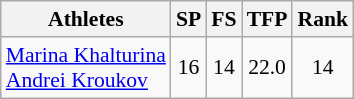<table class="wikitable" style="font-size:90%">
<tr>
<th>Athletes</th>
<th>SP</th>
<th>FS</th>
<th>TFP</th>
<th>Rank</th>
</tr>
<tr align=center>
<td align=left><a href='#'>Marina Khalturina</a><br><a href='#'>Andrei Kroukov</a></td>
<td>16</td>
<td>14</td>
<td>22.0</td>
<td>14</td>
</tr>
</table>
